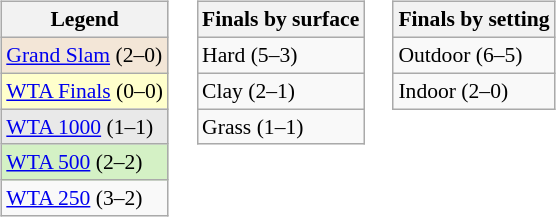<table>
<tr valign=top>
<td><br><table class=wikitable style=font-size:90%>
<tr>
<th>Legend</th>
</tr>
<tr style=background:#f3e6d7>
<td><a href='#'>Grand Slam</a> (2–0)</td>
</tr>
<tr style=background:#ffffcc>
<td><a href='#'>WTA Finals</a> (0–0)</td>
</tr>
<tr style=background:#e9e9e9>
<td><a href='#'>WTA 1000</a> (1–1)</td>
</tr>
<tr style=background:#d4f1c5>
<td><a href='#'>WTA 500</a> (2–2)</td>
</tr>
<tr>
<td><a href='#'>WTA 250</a> (3–2)</td>
</tr>
</table>
</td>
<td><br><table class=wikitable style=font-size:90%>
<tr>
<th>Finals by surface</th>
</tr>
<tr>
<td>Hard (5–3)</td>
</tr>
<tr>
<td>Clay (2–1)</td>
</tr>
<tr>
<td>Grass (1–1)</td>
</tr>
</table>
</td>
<td><br><table class=wikitable style=font-size:90%>
<tr>
<th>Finals by setting</th>
</tr>
<tr>
<td>Outdoor (6–5)</td>
</tr>
<tr>
<td>Indoor (2–0)</td>
</tr>
</table>
</td>
</tr>
</table>
